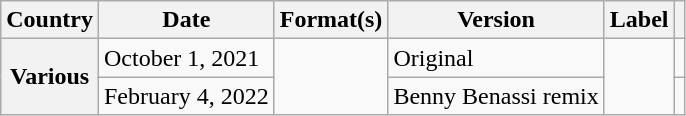<table class="wikitable plainrowheaders" border="1">
<tr>
<th>Country</th>
<th>Date</th>
<th>Format(s)</th>
<th>Version</th>
<th>Label</th>
<th></th>
</tr>
<tr>
<th scope="row" rowspan="2">Various</th>
<td>October 1, 2021</td>
<td rowspan="2"></td>
<td>Original</td>
<td rowspan="2"></td>
<td style="text-align:center;"></td>
</tr>
<tr>
<td>February 4, 2022</td>
<td>Benny Benassi remix</td>
<td style="text-align:center;"></td>
</tr>
</table>
